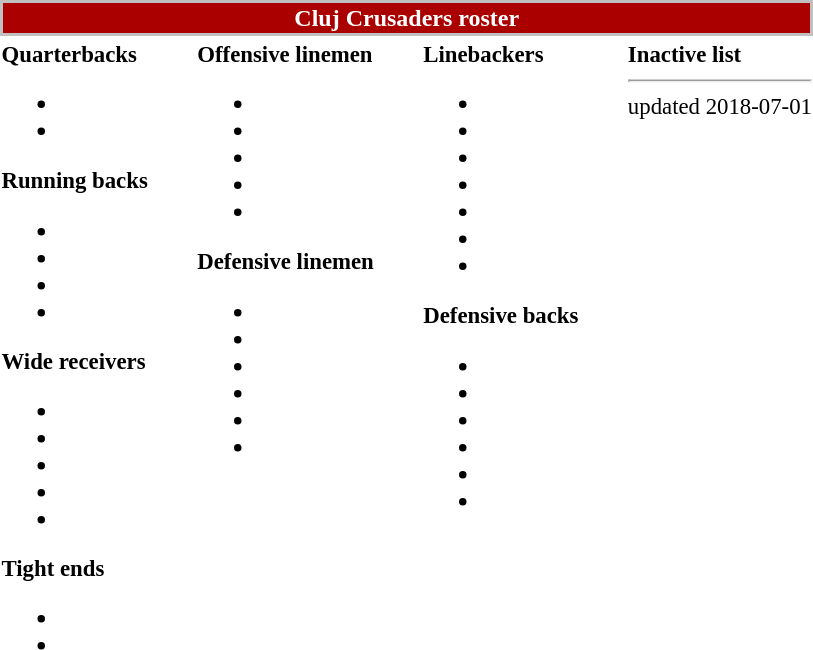<table class="toccolours" style="text-align: left;">
<tr>
<th colspan="7" style="background-color: #AA0000; border:2px solid #C0C0C0;color:#FFFFFF;text-align:center;">Cluj Crusaders roster</th>
</tr>
<tr>
<td style="font-size: 95%;vertical-align:top;"><strong>Quarterbacks</strong><br><ul><li></li><li></li></ul><strong>Running backs</strong><ul><li></li><li></li><li></li><li></li></ul><strong>Wide receivers</strong><ul><li></li><li></li><li></li><li></li><li></li></ul><strong>Tight ends</strong><ul><li></li><li></li></ul></td>
<td style="width: 25px;"></td>
<td style="font-size: 95%;vertical-align:top;"><strong>Offensive linemen</strong><br><ul><li></li><li></li><li></li><li></li><li></li></ul><strong>Defensive linemen</strong><ul><li></li><li></li><li></li><li></li><li></li><li></li></ul></td>
<td style="width: 25px;"></td>
<td style="font-size: 95%;vertical-align:top;"><strong>Linebackers </strong><br><ul><li></li><li></li><li></li><li></li><li></li><li></li><li></li></ul><strong>Defensive backs</strong><ul><li></li><li></li><li></li><li></li><li></li><li></li></ul></td>
<td style="width: 25px;"></td>
<td style="font-size: 95%;vertical-align:top;"><strong>Inactive list</strong><br><hr>
<span></span> updated 2018-07-01<br></td>
</tr>
<tr>
</tr>
</table>
